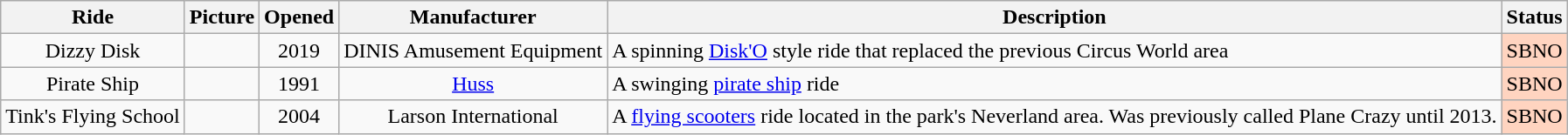<table class="sortable wikitable" style="text-align:center;">
<tr>
<th>Ride</th>
<th>Picture</th>
<th>Opened</th>
<th>Manufacturer</th>
<th>Description</th>
<th>Status</th>
</tr>
<tr>
<td>Dizzy Disk</td>
<td></td>
<td>2019</td>
<td>DINIS Amusement Equipment</td>
<td style="text-align:left">A spinning <a href='#'>Disk'O</a> style ride that replaced the previous Circus World area</td>
<td bgcolor="#FFD4C0">SBNO</td>
</tr>
<tr>
<td>Pirate Ship</td>
<td></td>
<td>1991</td>
<td><a href='#'>Huss</a></td>
<td style="text-align:left">A swinging <a href='#'>pirate ship</a> ride</td>
<td bgcolor="#FFD4C0">SBNO</td>
</tr>
<tr>
<td>Tink's Flying School</td>
<td></td>
<td>2004</td>
<td>Larson International</td>
<td style="text-align:left">A <a href='#'>flying scooters</a> ride located in the park's Neverland area. Was previously called Plane Crazy until 2013.</td>
<td bgcolor="#FFD4C0">SBNO</td>
</tr>
</table>
